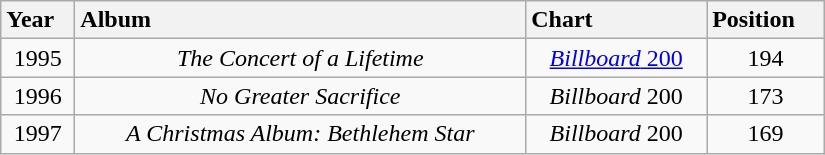<table class="wikitable" style="width:550px;">
<tr>
<th style="text-align:left; vertical-align:top;">Year</th>
<th style="text-align:left; vertical-align:top;">Album</th>
<th style="text-align:left; vertical-align:top;">Chart</th>
<th style="text-align:left; vertical-align:top;">Position</th>
</tr>
<tr style="text-align:center; vertical-align:top;">
<td>1995</td>
<td><em>The Concert of a Lifetime</em></td>
<td><a href='#'><em>Billboard</em> 200</a></td>
<td>194</td>
</tr>
<tr style="text-align:center; vertical-align:top;">
<td>1996</td>
<td><em>No Greater Sacrifice</em></td>
<td><em>Billboard</em> 200</td>
<td>173</td>
</tr>
<tr style="text-align:center; vertical-align:top;">
<td>1997</td>
<td><em>A Christmas Album: Bethlehem Star</em></td>
<td><em>Billboard</em> 200</td>
<td>169</td>
</tr>
</table>
